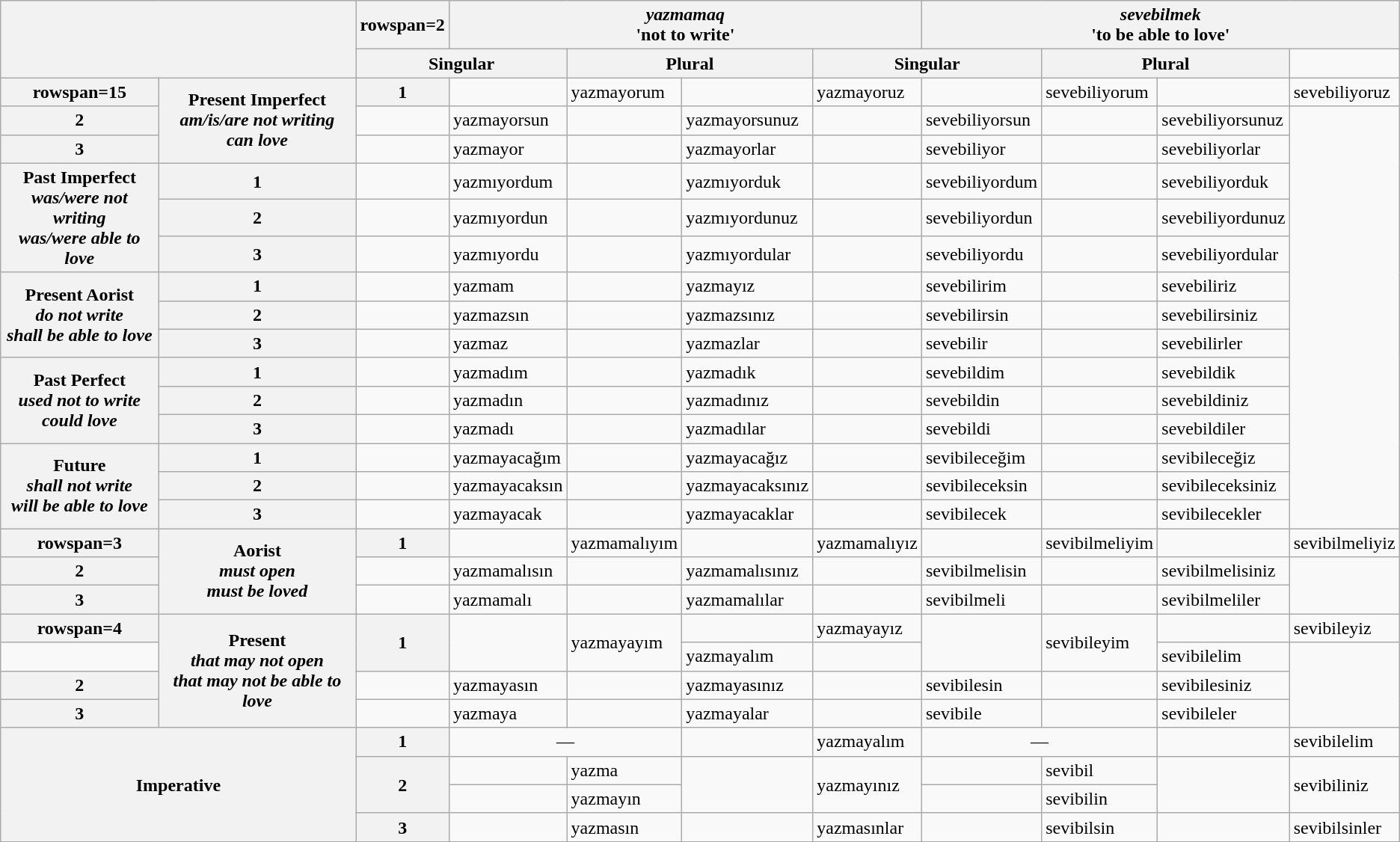<table class="wikitable">
<tr>
<th rowspan=2 colspan=2></th>
<th>rowspan=2 </th>
<th colspan=4> <em>yazmamaq</em><br>'not to write'</th>
<th colspan=4> <em>sevebilmek</em><br>'to be able to love'</th>
</tr>
<tr>
<th colspan=2>Singular</th>
<th colspan=2>Plural</th>
<th colspan=2>Singular</th>
<th colspan=2>Plural</th>
</tr>
<tr>
<th>rowspan=15 </th>
<th rowspan=3>Present Imperfect<br><em>am/is/are not writing</em><br><em>can love</em></th>
<th>1</th>
<td></td>
<td>yazmayorum</td>
<td></td>
<td>yazmayoruz</td>
<td></td>
<td>sevebiliyorum</td>
<td></td>
<td>sevebiliyoruz</td>
</tr>
<tr>
<th>2</th>
<td></td>
<td>yazmayorsun</td>
<td></td>
<td>yazmayorsunuz</td>
<td></td>
<td>sevebiliyorsun</td>
<td></td>
<td>sevebiliyorsunuz</td>
</tr>
<tr>
<th>3</th>
<td></td>
<td>yazmayor</td>
<td></td>
<td>yazmayorlar</td>
<td></td>
<td>sevebiliyor</td>
<td></td>
<td>sevebiliyorlar</td>
</tr>
<tr>
<th rowspan=3>Past Imperfect<br><em>was/were not writing</em><br><em>was/were able to love</em></th>
<th>1</th>
<td></td>
<td>yazmıyordum</td>
<td></td>
<td>yazmıyorduk</td>
<td></td>
<td>sevebiliyordum</td>
<td></td>
<td>sevebiliyorduk</td>
</tr>
<tr>
<th>2</th>
<td></td>
<td>yazmıyordun</td>
<td></td>
<td>yazmıyordunuz</td>
<td></td>
<td>sevebiliyordun</td>
<td></td>
<td>sevebiliyordunuz</td>
</tr>
<tr>
<th>3</th>
<td></td>
<td>yazmıyordu</td>
<td></td>
<td>yazmıyordular</td>
<td></td>
<td>sevebiliyordu</td>
<td></td>
<td>sevebiliyordular</td>
</tr>
<tr>
<th rowspan=3>Present Aorist<br><em>do not write</em><br><em>shall be able to love</em></th>
<th>1</th>
<td></td>
<td>yazmam</td>
<td></td>
<td>yazmayız</td>
<td></td>
<td>sevebilirim</td>
<td></td>
<td>sevebiliriz</td>
</tr>
<tr>
<th>2</th>
<td></td>
<td>yazmazsın</td>
<td></td>
<td>yazmazsınız</td>
<td></td>
<td>sevebilirsin</td>
<td></td>
<td>sevebilirsiniz</td>
</tr>
<tr>
<th>3</th>
<td></td>
<td>yazmaz</td>
<td></td>
<td>yazmazlar</td>
<td></td>
<td>sevebilir</td>
<td></td>
<td>sevebilirler</td>
</tr>
<tr>
<th rowspan=3>Past Perfect<br><em>used not to write</em><br><em>could love</em></th>
<th>1</th>
<td></td>
<td>yazmadım</td>
<td></td>
<td>yazmadık</td>
<td></td>
<td>sevebildim</td>
<td></td>
<td>sevebildik</td>
</tr>
<tr>
<th>2</th>
<td></td>
<td>yazmadın</td>
<td></td>
<td>yazmadınız</td>
<td></td>
<td>sevebildin</td>
<td></td>
<td>sevebildiniz</td>
</tr>
<tr>
<th>3</th>
<td></td>
<td>yazmadı</td>
<td></td>
<td>yazmadılar</td>
<td></td>
<td>sevebildi</td>
<td></td>
<td>sevebildiler</td>
</tr>
<tr>
<th rowspan=3>Future<br><em>shall not write</em><br><em>will be able to love</em></th>
<th>1</th>
<td></td>
<td>yazmayacağım</td>
<td></td>
<td>yazmayacağız</td>
<td></td>
<td>sevibileceğim</td>
<td></td>
<td>sevibileceğiz</td>
</tr>
<tr>
<th>2</th>
<td></td>
<td>yazmayacaksın</td>
<td></td>
<td>yazmayacaksınız</td>
<td></td>
<td>sevibileceksin</td>
<td></td>
<td>sevibileceksiniz</td>
</tr>
<tr>
<th>3</th>
<td></td>
<td>yazmayacak</td>
<td></td>
<td>yazmayacaklar</td>
<td></td>
<td>sevibilecek</td>
<td></td>
<td>sevibilecekler</td>
</tr>
<tr>
<th>rowspan=3 </th>
<th rowspan=3>Aorist<br><em>must open</em><br><em>must be loved</em></th>
<th>1</th>
<td></td>
<td>yazmamalıyım</td>
<td></td>
<td>yazmamalıyız</td>
<td></td>
<td>sevibilmeliyim</td>
<td></td>
<td>sevibilmeliyiz</td>
</tr>
<tr>
<th>2</th>
<td></td>
<td>yazmamalısın</td>
<td></td>
<td>yazmamalısınız</td>
<td></td>
<td>sevibilmelisin</td>
<td></td>
<td>sevibilmelisiniz</td>
</tr>
<tr>
<th>3</th>
<td></td>
<td>yazmamalı</td>
<td></td>
<td>yazmamalılar</td>
<td></td>
<td>sevibilmeli</td>
<td></td>
<td>sevibilmeliler</td>
</tr>
<tr>
<th>rowspan=4 </th>
<th rowspan=4>Present<br><em>that may not open</em><br><em>that may not be able to love</em></th>
<th rowspan=2>1</th>
<td rowspan=2></td>
<td rowspan=2>yazmayayım</td>
<td></td>
<td>yazmayayız</td>
<td rowspan=2></td>
<td rowspan=2>sevibileyim</td>
<td></td>
<td>sevibileyiz</td>
</tr>
<tr>
<td></td>
<td>yazmayalım</td>
<td></td>
<td>sevibilelim</td>
</tr>
<tr>
<th>2</th>
<td></td>
<td>yazmayasın</td>
<td></td>
<td>yazmayasınız</td>
<td></td>
<td>sevibilesin</td>
<td></td>
<td>sevibilesiniz</td>
</tr>
<tr>
<th>3</th>
<td></td>
<td>yazmaya</td>
<td></td>
<td>yazmayalar</td>
<td></td>
<td>sevibile</td>
<td></td>
<td>sevibileler</td>
</tr>
<tr>
<th rowspan=4 colspan=2>Imperative</th>
<th>1</th>
<td colspan=2 align=center>—</td>
<td></td>
<td>yazmayalım</td>
<td colspan=2 align=center>—</td>
<td></td>
<td>sevibilelim</td>
</tr>
<tr>
<th rowspan=2>2</th>
<td></td>
<td>yazma</td>
<td rowspan=2></td>
<td rowspan=2>yazmayınız</td>
<td></td>
<td>sevibil</td>
<td rowspan=2></td>
<td rowspan=2>sevibiliniz</td>
</tr>
<tr>
<td></td>
<td>yazmayın</td>
<td></td>
<td>sevibilin</td>
</tr>
<tr>
<th>3</th>
<td></td>
<td>yazmasın</td>
<td></td>
<td>yazmasınlar</td>
<td></td>
<td>sevibilsin</td>
<td></td>
<td>sevibilsinler</td>
</tr>
</table>
